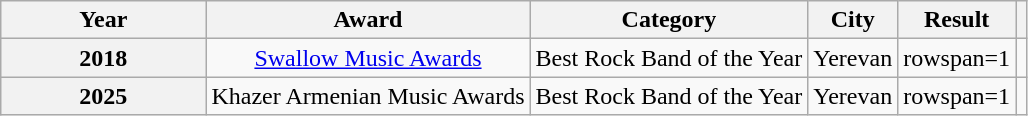<table class="wikitable plainrowheaders unsortable" style="text-align:center">
<tr>
<th style="width:20%;">Year</th>
<th>Award</th>
<th>Category</th>
<th>City</th>
<th>Result</th>
<th></th>
</tr>
<tr>
<th scope="row">2018</th>
<td><a href='#'>Swallow Music Awards</a></td>
<td>Best Rock Band of the Year</td>
<td>Yerevan</td>
<td>rowspan=1  </td>
<td></td>
</tr>
<tr>
<th scope="row">2025</th>
<td>Khazer Armenian Music Awards</td>
<td>Best Rock Band of the Year</td>
<td>Yerevan</td>
<td>rowspan=1  </td>
<td></td>
</tr>
</table>
